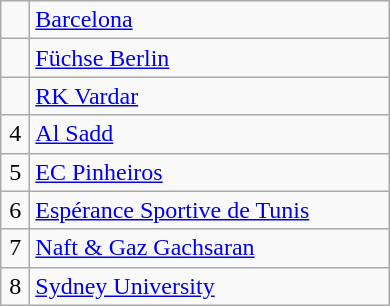<table class="wikitable" width="260px">
<tr>
<td align=center></td>
<td> <a href='#'>Barcelona</a></td>
</tr>
<tr>
<td align=center></td>
<td> <a href='#'>Füchse Berlin</a></td>
</tr>
<tr>
<td align=center></td>
<td> <a href='#'>RK Vardar</a></td>
</tr>
<tr>
<td align=center>4</td>
<td> <a href='#'>Al Sadd</a></td>
</tr>
<tr>
<td align=center>5</td>
<td> <a href='#'>EC Pinheiros</a></td>
</tr>
<tr>
<td align=center>6</td>
<td> <a href='#'>Espérance Sportive de Tunis</a></td>
</tr>
<tr>
<td align=center>7</td>
<td> <a href='#'>Naft & Gaz Gachsaran</a></td>
</tr>
<tr>
<td align=center>8</td>
<td> <a href='#'>Sydney University</a></td>
</tr>
</table>
